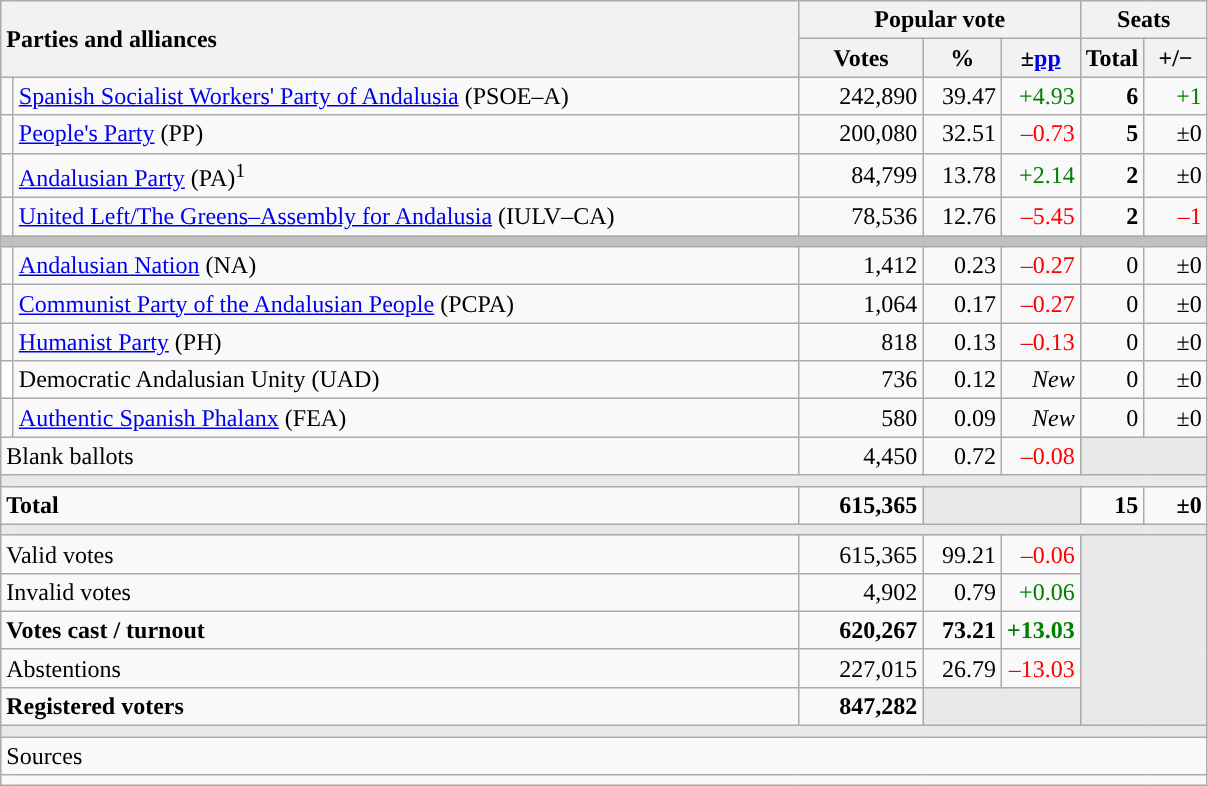<table class="wikitable" style="text-align:right;">
<tr>
<th style="text-align:left;" rowspan="2" colspan="2" width="525">Parties and alliances</th>
<th colspan="3">Popular vote</th>
<th colspan="2">Seats</th>
</tr>
<tr>
<th width="75">Votes</th>
<th width="45">%</th>
<th width="45">±<a href='#'>pp</a></th>
<th width="35">Total</th>
<th width="35">+/−</th>
</tr>
<tr>
<td width="1" style="color:inherit;background:"></td>
<td align="left"><a href='#'>Spanish Socialist Workers' Party of Andalusia</a> (PSOE–A)</td>
<td>242,890</td>
<td>39.47</td>
<td style="color:green;">+4.93</td>
<td><strong>6</strong></td>
<td style="color:green;">+1</td>
</tr>
<tr>
<td style="color:inherit;background:"></td>
<td align="left"><a href='#'>People's Party</a> (PP)</td>
<td>200,080</td>
<td>32.51</td>
<td style="color:red;">–0.73</td>
<td><strong>5</strong></td>
<td>±0</td>
</tr>
<tr>
<td style="color:inherit;background:"></td>
<td align="left"><a href='#'>Andalusian Party</a> (PA)<sup>1</sup></td>
<td>84,799</td>
<td>13.78</td>
<td style="color:green;">+2.14</td>
<td><strong>2</strong></td>
<td>±0</td>
</tr>
<tr>
<td style="color:inherit;background:"></td>
<td align="left"><a href='#'>United Left/The Greens–Assembly for Andalusia</a> (IULV–CA)</td>
<td>78,536</td>
<td>12.76</td>
<td style="color:red;">–5.45</td>
<td><strong>2</strong></td>
<td style="color:red;">–1</td>
</tr>
<tr>
<td colspan="7" bgcolor="#C0C0C0"></td>
</tr>
<tr>
<td style="color:inherit;background:"></td>
<td align="left"><a href='#'>Andalusian Nation</a> (NA)</td>
<td>1,412</td>
<td>0.23</td>
<td style="color:red;">–0.27</td>
<td>0</td>
<td>±0</td>
</tr>
<tr>
<td style="color:inherit;background:"></td>
<td align="left"><a href='#'>Communist Party of the Andalusian People</a> (PCPA)</td>
<td>1,064</td>
<td>0.17</td>
<td style="color:red;">–0.27</td>
<td>0</td>
<td>±0</td>
</tr>
<tr>
<td style="color:inherit;background:"></td>
<td align="left"><a href='#'>Humanist Party</a> (PH)</td>
<td>818</td>
<td>0.13</td>
<td style="color:red;">–0.13</td>
<td>0</td>
<td>±0</td>
</tr>
<tr>
<td bgcolor="white"></td>
<td align="left">Democratic Andalusian Unity (UAD)</td>
<td>736</td>
<td>0.12</td>
<td><em>New</em></td>
<td>0</td>
<td>±0</td>
</tr>
<tr>
<td style="color:inherit;background:"></td>
<td align="left"><a href='#'>Authentic Spanish Phalanx</a> (FEA)</td>
<td>580</td>
<td>0.09</td>
<td><em>New</em></td>
<td>0</td>
<td>±0</td>
</tr>
<tr>
<td align="left" colspan="2">Blank ballots</td>
<td>4,450</td>
<td>0.72</td>
<td style="color:red;">–0.08</td>
<td bgcolor="#E9E9E9" colspan="2"></td>
</tr>
<tr>
<td colspan="7" bgcolor="#E9E9E9"></td>
</tr>
<tr style="font-weight:bold;">
<td align="left" colspan="2">Total</td>
<td>615,365</td>
<td bgcolor="#E9E9E9" colspan="2"></td>
<td>15</td>
<td>±0</td>
</tr>
<tr>
<td colspan="7" bgcolor="#E9E9E9"></td>
</tr>
<tr>
<td align="left" colspan="2">Valid votes</td>
<td>615,365</td>
<td>99.21</td>
<td style="color:red;">–0.06</td>
<td bgcolor="#E9E9E9" colspan="2" rowspan="5"></td>
</tr>
<tr>
<td align="left" colspan="2">Invalid votes</td>
<td>4,902</td>
<td>0.79</td>
<td style="color:green;">+0.06</td>
</tr>
<tr style="font-weight:bold;">
<td align="left" colspan="2">Votes cast / turnout</td>
<td>620,267</td>
<td>73.21</td>
<td style="color:green;">+13.03</td>
</tr>
<tr>
<td align="left" colspan="2">Abstentions</td>
<td>227,015</td>
<td>26.79</td>
<td style="color:red;">–13.03</td>
</tr>
<tr style="font-weight:bold;">
<td align="left" colspan="2">Registered voters</td>
<td>847,282</td>
<td bgcolor="#E9E9E9" colspan="2"></td>
</tr>
<tr>
<td colspan="7" bgcolor="#E9E9E9"></td>
</tr>
<tr>
<td align="left" colspan="7">Sources</td>
</tr>
<tr>
<td colspan="7" style="text-align:left; max-width:790px;"></td>
</tr>
</table>
